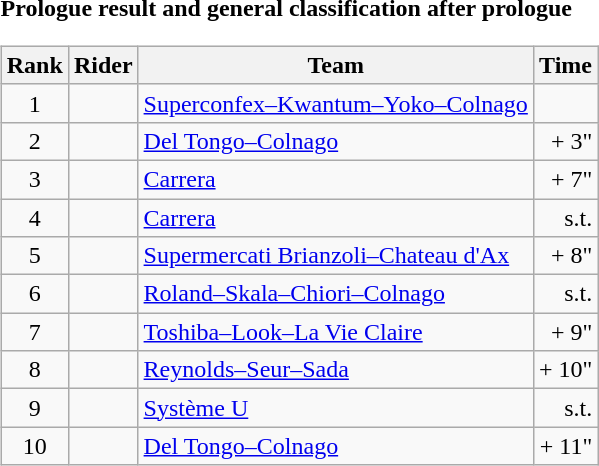<table>
<tr>
<td><strong>Prologue result and general classification after prologue</strong><br><table class="wikitable">
<tr>
<th scope="col">Rank</th>
<th scope="col">Rider</th>
<th scope="col">Team</th>
<th scope="col">Time</th>
</tr>
<tr>
<td style="text-align:center;">1</td>
<td> </td>
<td><a href='#'>Superconfex–Kwantum–Yoko–Colnago</a></td>
<td style="text-align:right;"></td>
</tr>
<tr>
<td style="text-align:center;">2</td>
<td></td>
<td><a href='#'>Del Tongo–Colnago</a></td>
<td style="text-align:right;">+ 3"</td>
</tr>
<tr>
<td style="text-align:center;">3</td>
<td></td>
<td><a href='#'>Carrera</a></td>
<td style="text-align:right;">+ 7"</td>
</tr>
<tr>
<td style="text-align:center;">4</td>
<td></td>
<td><a href='#'>Carrera</a></td>
<td style="text-align:right;">s.t.</td>
</tr>
<tr>
<td style="text-align:center;">5</td>
<td></td>
<td><a href='#'>Supermercati Brianzoli–Chateau d'Ax</a></td>
<td style="text-align:right;">+ 8"</td>
</tr>
<tr>
<td style="text-align:center;">6</td>
<td></td>
<td><a href='#'>Roland–Skala–Chiori–Colnago</a></td>
<td style="text-align:right;">s.t.</td>
</tr>
<tr>
<td style="text-align:center;">7</td>
<td></td>
<td><a href='#'>Toshiba–Look–La Vie Claire</a></td>
<td style="text-align:right;">+ 9"</td>
</tr>
<tr>
<td style="text-align:center;">8</td>
<td></td>
<td><a href='#'>Reynolds–Seur–Sada</a></td>
<td style="text-align:right;">+ 10"</td>
</tr>
<tr>
<td style="text-align:center;">9</td>
<td></td>
<td><a href='#'>Système U</a></td>
<td style="text-align:right;">s.t.</td>
</tr>
<tr>
<td style="text-align:center;">10</td>
<td></td>
<td><a href='#'>Del Tongo–Colnago</a></td>
<td style="text-align:right;">+ 11"</td>
</tr>
</table>
</td>
</tr>
</table>
